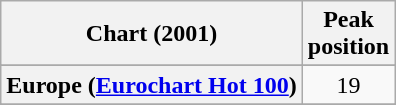<table class="wikitable sortable plainrowheaders" style="text-align:center">
<tr>
<th scope="col">Chart (2001)</th>
<th scope="col">Peak<br>position</th>
</tr>
<tr>
</tr>
<tr>
<th scope="row">Europe (<a href='#'>Eurochart Hot 100</a>)</th>
<td>19</td>
</tr>
<tr>
</tr>
<tr>
</tr>
<tr>
</tr>
<tr>
</tr>
</table>
